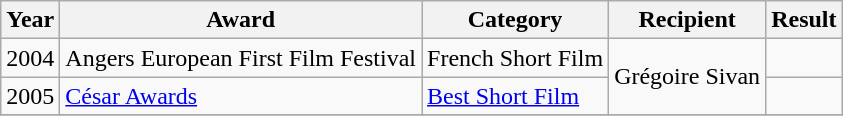<table class="wikitable">
<tr>
<th>Year</th>
<th>Award</th>
<th>Category</th>
<th>Recipient</th>
<th>Result</th>
</tr>
<tr>
<td>2004</td>
<td>Angers European First Film Festival</td>
<td>French Short Film</td>
<td rowspan=2>Grégoire Sivan</td>
<td></td>
</tr>
<tr>
<td>2005</td>
<td><a href='#'>César Awards</a></td>
<td><a href='#'>Best Short Film</a></td>
<td></td>
</tr>
<tr>
</tr>
</table>
